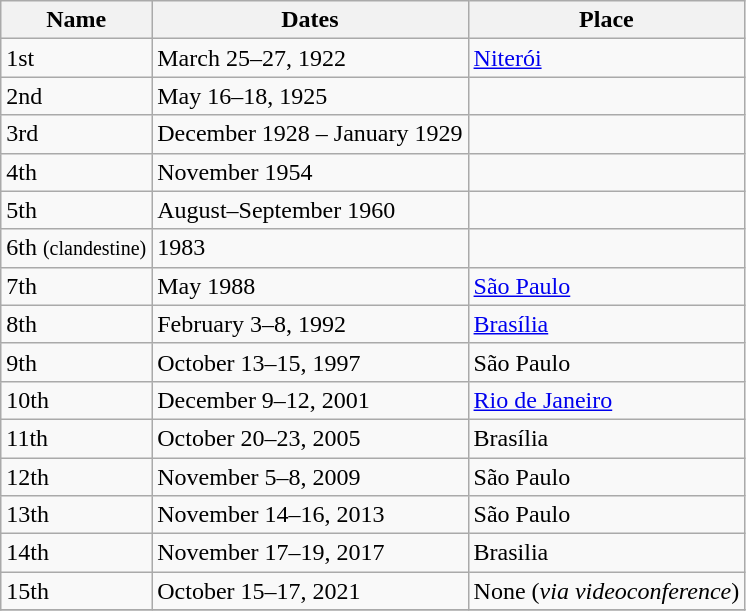<table class="wikitable">
<tr>
<th>Name</th>
<th>Dates</th>
<th>Place</th>
</tr>
<tr>
<td>1st</td>
<td>March 25–27, 1922</td>
<td><a href='#'>Niterói</a></td>
</tr>
<tr>
<td>2nd</td>
<td>May 16–18, 1925</td>
<td></td>
</tr>
<tr>
<td>3rd</td>
<td>December 1928 – January 1929</td>
<td></td>
</tr>
<tr>
<td>4th</td>
<td>November 1954</td>
<td></td>
</tr>
<tr>
<td>5th</td>
<td>August–September 1960</td>
<td></td>
</tr>
<tr>
<td>6th <small>(clandestine)</small></td>
<td>1983</td>
<td></td>
</tr>
<tr>
<td>7th</td>
<td>May 1988</td>
<td><a href='#'>São Paulo</a></td>
</tr>
<tr>
<td>8th</td>
<td>February 3–8, 1992</td>
<td><a href='#'>Brasília</a></td>
</tr>
<tr>
<td>9th</td>
<td>October 13–15, 1997</td>
<td>São Paulo</td>
</tr>
<tr>
<td>10th</td>
<td>December 9–12, 2001</td>
<td><a href='#'>Rio de Janeiro</a></td>
</tr>
<tr>
<td>11th</td>
<td>October 20–23, 2005</td>
<td>Brasília</td>
</tr>
<tr>
<td>12th</td>
<td>November 5–8, 2009</td>
<td>São Paulo</td>
</tr>
<tr>
<td>13th</td>
<td>November 14–16, 2013</td>
<td>São Paulo</td>
</tr>
<tr>
<td>14th</td>
<td>November 17–19, 2017</td>
<td>Brasilia</td>
</tr>
<tr>
<td>15th</td>
<td>October 15–17, 2021</td>
<td>None (<em>via videoconference</em>)</td>
</tr>
<tr>
</tr>
</table>
